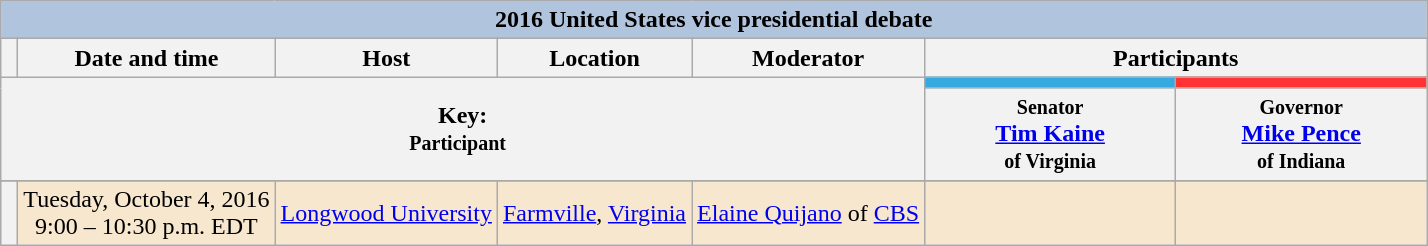<table class="wikitable">
<tr>
<th style="background:#B0C4DE" colspan="16">2016 United States vice presidential debate</th>
</tr>
<tr>
<th style="white-space:nowrap;"> </th>
<th>Date and time</th>
<th>Host</th>
<th>Location</th>
<th>Moderator</th>
<th scope="col" colspan="10">Participants</th>
</tr>
<tr>
<th colspan="5" rowspan="2">Key:<br> <small>Participant  </small></th>
<th scope="col" style="width:10em; background: #34AAE0;"><small><a href='#'></a></small></th>
<th scope="col" style="width:10em; background: #FF3333;"><small><a href='#'></a></small></th>
</tr>
<tr>
<th><small>Senator</small><br><a href='#'>Tim Kaine</a><br><small>of Virginia</small></th>
<th><small>Governor</small><br><a href='#'>Mike Pence</a><br><small>of Indiana</small></th>
</tr>
<tr>
</tr>
<tr bgcolor="#F7E7CE">
<th></th>
<td style="white-space:nowrap; text-align:center;">Tuesday, October 4, 2016<br>9:00 – 10:30 p.m. EDT</td>
<td style="white-space:nowrap; text-align:center;"><a href='#'>Longwood University</a></td>
<td style="white-space:nowrap; text-align:center;"><a href='#'>Farmville</a>, <a href='#'>Virginia</a></td>
<td style="white-space:nowrap; text-align:center;"><a href='#'>Elaine Quijano</a> of <a href='#'>CBS</a></td>
<td></td>
<td></td>
</tr>
</table>
